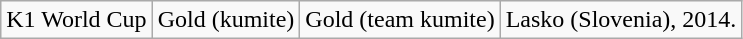<table class="wikitable">
<tr>
<td>K1 World Cup</td>
<td>Gold (kumite)</td>
<td>Gold (team kumite)</td>
<td>Lasko (Slovenia), 2014.</td>
</tr>
</table>
